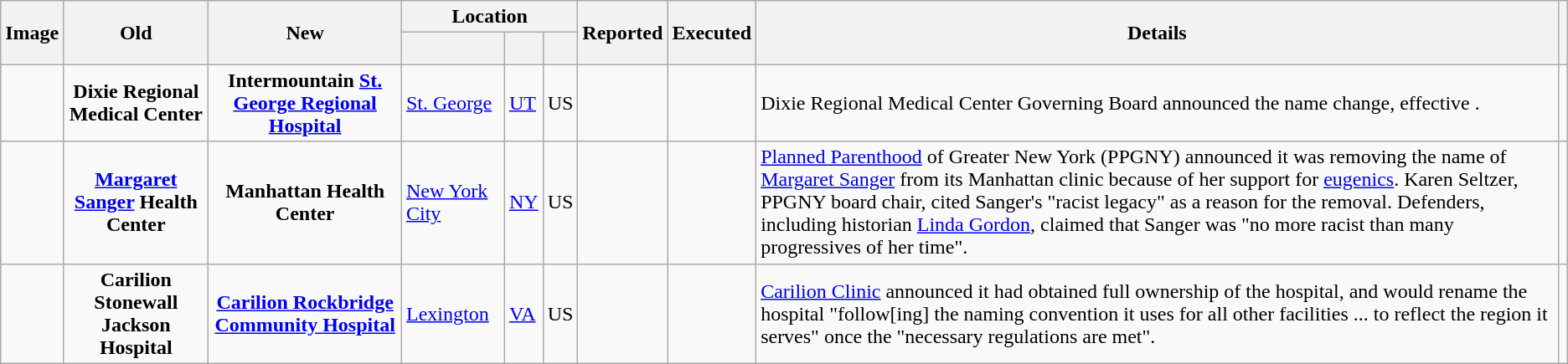<table class="wikitable sortable sort-under" style="text-align:left">
<tr>
<th class="unsortable" rowspan=2>Image</th>
<th rowspan=2>Old</th>
<th rowspan=2>New</th>
<th colspan=3>Location</th>
<th rowspan=2>Reported </th>
<th rowspan=2>Executed</th>
<th class="unsortable" rowspan=2>Details</th>
<th class="unsortable" rowspan=2></th>
</tr>
<tr>
<th>  </th>
<th>  </th>
<th>  </th>
</tr>
<tr>
<td></td>
<td style="text-align: center"><strong>Dixie Regional Medical Center</strong></td>
<td style="text-align: center"><strong>Intermountain <a href='#'>St. George Regional Hospital</a></strong></td>
<td><a href='#'>St. George</a></td>
<td data-sort-value="US-UT"><a href='#'>UT</a></td>
<td>US</td>
<td></td>
<td></td>
<td>Dixie Regional Medical Center Governing Board announced the name change, effective .</td>
<td><br><br></td>
</tr>
<tr>
<td></td>
<td style="text-align: center"><strong><a href='#'>Margaret Sanger</a> Health Center</strong></td>
<td style="text-align: center"><strong>Manhattan Health Center</strong></td>
<td><a href='#'>New York City</a></td>
<td data-sort-value="US-NY"><a href='#'>NY</a></td>
<td>US</td>
<td></td>
<td></td>
<td><a href='#'>Planned Parenthood</a> of Greater New York (PPGNY) announced it was removing the name of <a href='#'>Margaret Sanger</a> from its Manhattan clinic because of her support for <a href='#'>eugenics</a>.  Karen Seltzer, PPGNY board chair, cited Sanger's "racist legacy" as a reason for the removal.  Defenders, including historian <a href='#'>Linda Gordon</a>, claimed that Sanger was "no more racist than many progressives of her time".</td>
<td><br><br><br></td>
</tr>
<tr>
<td></td>
<td style="text-align: center"><strong>Carilion Stonewall Jackson Hospital</strong></td>
<td style="text-align: center"><strong><a href='#'>Carilion Rockbridge Community Hospital</a></strong></td>
<td><a href='#'>Lexington</a></td>
<td data-sort-value="US-VA"><a href='#'>VA</a></td>
<td>US</td>
<td></td>
<td></td>
<td><a href='#'>Carilion Clinic</a> announced it had obtained full ownership of the hospital, and would rename the hospital "follow[ing] the naming convention it uses for all other facilities ... to reflect the region it serves" once the "necessary regulations are met".</td>
<td><br><br></td>
</tr>
</table>
